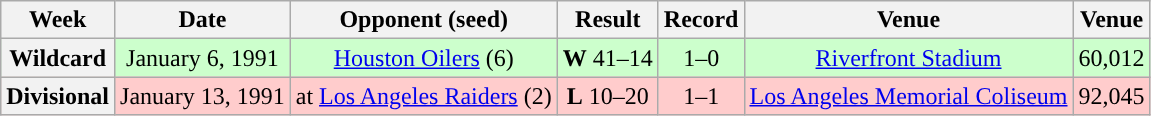<table class="wikitable" style="text-align:center">
<tr>
<th>Week</th>
<th>Date</th>
<th>Opponent (seed)</th>
<th>Result</th>
<th>Record</th>
<th>Venue</th>
<th>Venue</th>
</tr>
<tr style="background:#cfc">
<th>Wildcard</th>
<td>January 6, 1991</td>
<td><a href='#'>Houston Oilers</a> (6)</td>
<td><strong>W</strong> 41–14</td>
<td>1–0</td>
<td><a href='#'>Riverfront Stadium</a></td>
<td>60,012</td>
</tr>
<tr style="background:#fcc">
<th>Divisional</th>
<td>January 13, 1991</td>
<td>at <a href='#'>Los Angeles Raiders</a> (2)</td>
<td><strong>L</strong> 10–20</td>
<td>1–1</td>
<td><a href='#'>Los Angeles Memorial Coliseum</a></td>
<td>92,045</td>
</tr>
</table>
